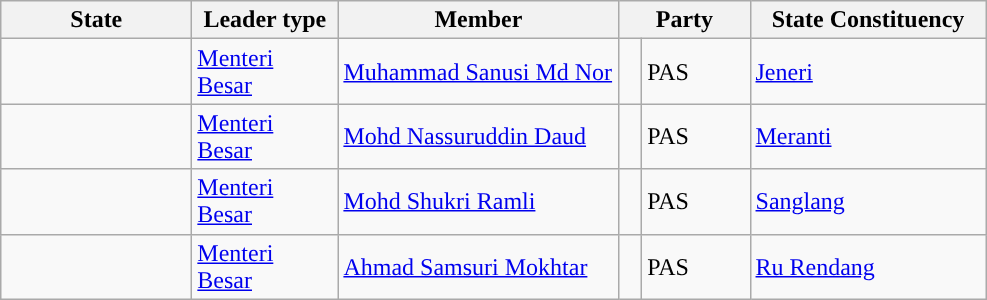<table class ="wikitable sortable">
<tr>
<th style="width:120px;">State</th>
<th style="width:90px;">Leader type</th>
<th style="width:180px;">Member</th>
<th style="width:80px;" colspan=2>Party</th>
<th style="width:150px;">State Constituency</th>
</tr>
<tr>
<td></td>
<td><a href='#'>Menteri Besar</a></td>
<td><a href='#'>Muhammad Sanusi Md Nor</a></td>
<td style="background:"></td>
<td>PAS</td>
<td><a href='#'>Jeneri</a></td>
</tr>
<tr>
<td></td>
<td><a href='#'>Menteri Besar</a></td>
<td><a href='#'>Mohd Nassuruddin Daud</a></td>
<td style="background:"></td>
<td>PAS</td>
<td><a href='#'>Meranti</a></td>
</tr>
<tr>
<td></td>
<td><a href='#'>Menteri Besar</a></td>
<td><a href='#'>Mohd Shukri Ramli</a></td>
<td style="background:"></td>
<td>PAS</td>
<td><a href='#'>Sanglang</a></td>
</tr>
<tr>
<td></td>
<td><a href='#'>Menteri Besar</a></td>
<td><a href='#'>Ahmad Samsuri Mokhtar</a></td>
<td style="background:"></td>
<td>PAS</td>
<td><a href='#'>Ru Rendang</a></td>
</tr>
</table>
